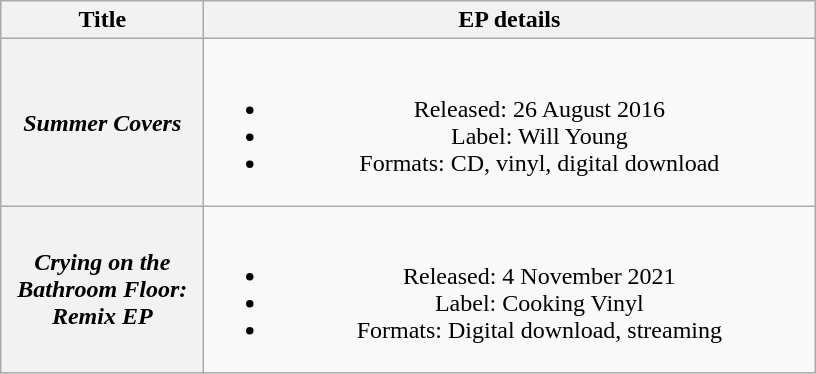<table class="wikitable plainrowheaders" style="text-align:center;">
<tr>
<th scope="col" style="width:8em;">Title</th>
<th scope="col" style="width:25em;">EP details</th>
</tr>
<tr>
<th scope="row"><em>Summer Covers</em></th>
<td><br><ul><li>Released: 26 August 2016</li><li>Label: Will Young</li><li>Formats: CD, vinyl, digital download</li></ul></td>
</tr>
<tr>
<th scope="row"><em>Crying on the Bathroom Floor: Remix EP</em></th>
<td><br><ul><li>Released: 4 November 2021</li><li>Label: Cooking Vinyl</li><li>Formats: Digital download, streaming</li></ul></td>
</tr>
</table>
